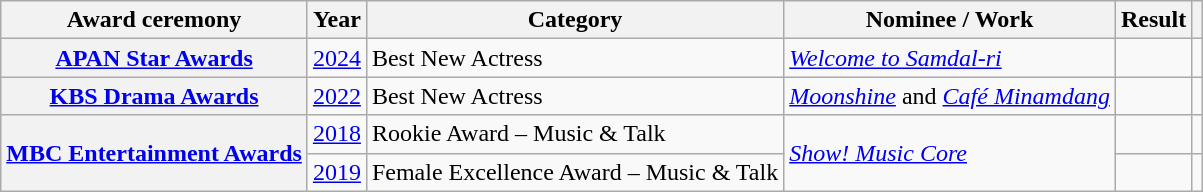<table class="wikitable plainrowheaders sortable">
<tr>
<th scope="col">Award ceremony</th>
<th scope="col">Year</th>
<th scope="col">Category</th>
<th scope="col">Nominee / Work</th>
<th scope="col">Result</th>
<th scope="col" class="unsortable"></th>
</tr>
<tr>
<th scope="row"><a href='#'>APAN Star Awards</a></th>
<td style="text-align:center"><a href='#'>2024</a></td>
<td>Best New Actress</td>
<td><em><a href='#'>Welcome to Samdal-ri</a></em></td>
<td></td>
<td style="text-align:center"></td>
</tr>
<tr>
<th scope="row"><a href='#'>KBS Drama Awards</a></th>
<td style="text-align:center"><a href='#'>2022</a></td>
<td>Best New Actress</td>
<td><em><a href='#'>Moonshine</a></em> and <em><a href='#'>Café Minamdang</a></em></td>
<td></td>
<td style="text-align:center"></td>
</tr>
<tr>
<th scope="row" rowspan="2"><a href='#'>MBC Entertainment Awards</a></th>
<td style="text-align:center"><a href='#'>2018</a></td>
<td>Rookie Award – Music & Talk</td>
<td rowspan="2"><em><a href='#'>Show! Music Core</a></em></td>
<td></td>
<td style="text-align:center"></td>
</tr>
<tr>
<td style="text-align:center"><a href='#'>2019</a></td>
<td>Female Excellence Award – Music & Talk</td>
<td></td>
<td style="text-align:center"></td>
</tr>
</table>
